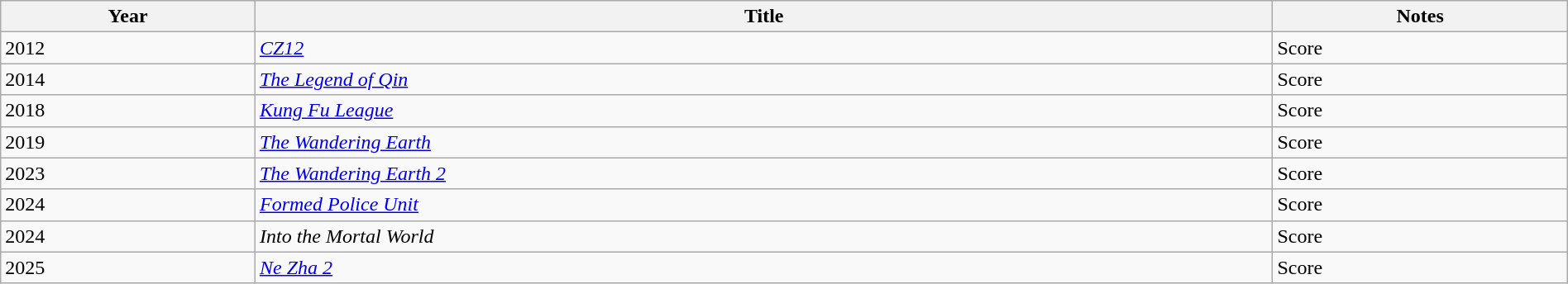<table class="wikitable sortable" width="100%">
<tr>
<th>Year</th>
<th>Title</th>
<th>Notes</th>
</tr>
<tr>
<td>2012</td>
<td><em><a href='#'>CZ12</a></em></td>
<td>Score</td>
</tr>
<tr>
<td>2014</td>
<td><em><a href='#'>The Legend of Qin</a></em></td>
<td>Score</td>
</tr>
<tr>
<td>2018</td>
<td><em><a href='#'>Kung Fu League</a></em></td>
<td>Score</td>
</tr>
<tr>
<td>2019</td>
<td><em><a href='#'>The Wandering Earth</a></em></td>
<td>Score</td>
</tr>
<tr>
<td>2023</td>
<td><em><a href='#'>The Wandering Earth 2</a></em></td>
<td>Score</td>
</tr>
<tr>
<td>2024</td>
<td><em><a href='#'>Formed Police Unit</a></em></td>
<td>Score</td>
</tr>
<tr>
<td>2024</td>
<td><em>Into the Mortal World</em></td>
<td>Score</td>
</tr>
<tr>
<td>2025</td>
<td><em><a href='#'>Ne Zha 2</a></em></td>
<td>Score</td>
</tr>
</table>
